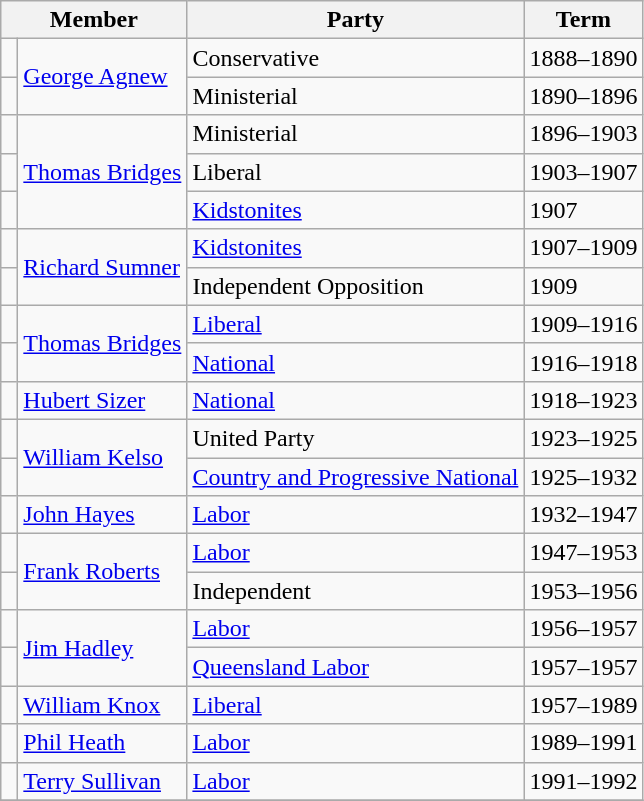<table class="wikitable">
<tr>
<th colspan="2">Member</th>
<th>Party</th>
<th>Term</th>
</tr>
<tr>
<td> </td>
<td rowspan=2><a href='#'>George Agnew</a></td>
<td>Conservative</td>
<td>1888–1890</td>
</tr>
<tr>
<td> </td>
<td>Ministerial</td>
<td>1890–1896</td>
</tr>
<tr>
<td> </td>
<td rowspan=3><a href='#'>Thomas Bridges</a></td>
<td>Ministerial</td>
<td>1896–1903</td>
</tr>
<tr>
<td> </td>
<td>Liberal</td>
<td>1903–1907</td>
</tr>
<tr>
<td> </td>
<td><a href='#'>Kidstonites</a></td>
<td>1907</td>
</tr>
<tr>
<td> </td>
<td rowspan=2><a href='#'>Richard Sumner</a></td>
<td><a href='#'>Kidstonites</a></td>
<td>1907–1909</td>
</tr>
<tr>
<td> </td>
<td>Independent Opposition</td>
<td>1909</td>
</tr>
<tr>
<td> </td>
<td rowspan=2><a href='#'>Thomas Bridges</a></td>
<td><a href='#'>Liberal</a></td>
<td>1909–1916</td>
</tr>
<tr>
<td> </td>
<td><a href='#'>National</a></td>
<td>1916–1918</td>
</tr>
<tr>
<td> </td>
<td><a href='#'>Hubert Sizer</a></td>
<td><a href='#'>National</a></td>
<td>1918–1923</td>
</tr>
<tr>
<td> </td>
<td rowspan=2><a href='#'>William Kelso</a></td>
<td>United Party</td>
<td>1923–1925</td>
</tr>
<tr>
<td> </td>
<td><a href='#'>Country and Progressive National</a></td>
<td>1925–1932</td>
</tr>
<tr>
<td> </td>
<td><a href='#'>John Hayes</a></td>
<td><a href='#'>Labor</a></td>
<td>1932–1947</td>
</tr>
<tr>
<td> </td>
<td rowspan=2><a href='#'>Frank Roberts</a></td>
<td><a href='#'>Labor</a></td>
<td>1947–1953</td>
</tr>
<tr>
<td> </td>
<td>Independent</td>
<td>1953–1956</td>
</tr>
<tr>
<td> </td>
<td rowspan="2"><a href='#'>Jim Hadley</a></td>
<td><a href='#'>Labor</a></td>
<td>1956–1957</td>
</tr>
<tr>
<td> </td>
<td><a href='#'>Queensland Labor</a></td>
<td>1957–1957</td>
</tr>
<tr>
<td> </td>
<td><a href='#'>William Knox</a></td>
<td><a href='#'>Liberal</a></td>
<td>1957–1989</td>
</tr>
<tr>
<td> </td>
<td><a href='#'>Phil Heath</a></td>
<td><a href='#'>Labor</a></td>
<td>1989–1991</td>
</tr>
<tr>
<td> </td>
<td><a href='#'>Terry Sullivan</a></td>
<td><a href='#'>Labor</a></td>
<td>1991–1992</td>
</tr>
<tr>
</tr>
</table>
